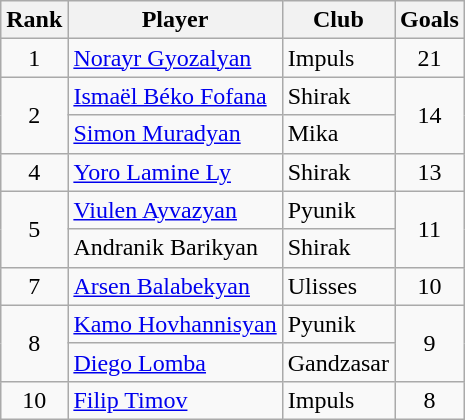<table class="wikitable" style="text-align:center">
<tr>
<th>Rank</th>
<th>Player</th>
<th>Club</th>
<th>Goals</th>
</tr>
<tr>
<td>1</td>
<td align="left"> <a href='#'>Norayr Gyozalyan</a></td>
<td align="left">Impuls</td>
<td>21</td>
</tr>
<tr>
<td rowspan="2">2</td>
<td align="left"> <a href='#'>Ismaël Béko Fofana</a></td>
<td align="left">Shirak</td>
<td rowspan="2">14</td>
</tr>
<tr>
<td align="left"> <a href='#'>Simon Muradyan</a></td>
<td align="left">Mika</td>
</tr>
<tr>
<td>4</td>
<td align="left"> <a href='#'>Yoro Lamine Ly</a></td>
<td align="left">Shirak</td>
<td>13</td>
</tr>
<tr>
<td rowspan="2">5</td>
<td align="left"> <a href='#'>Viulen Ayvazyan</a></td>
<td align="left">Pyunik</td>
<td rowspan="2">11</td>
</tr>
<tr>
<td align="left"> Andranik Barikyan</td>
<td align="left">Shirak</td>
</tr>
<tr>
<td>7</td>
<td align="left"> <a href='#'>Arsen Balabekyan</a></td>
<td align="left">Ulisses</td>
<td>10</td>
</tr>
<tr>
<td rowspan="2">8</td>
<td align="left"> <a href='#'>Kamo Hovhannisyan</a></td>
<td align="left">Pyunik</td>
<td rowspan="2">9</td>
</tr>
<tr>
<td align="left"> <a href='#'>Diego Lomba</a></td>
<td align="left">Gandzasar</td>
</tr>
<tr>
<td>10</td>
<td align="left"> <a href='#'>Filip Timov</a></td>
<td align="left">Impuls</td>
<td>8</td>
</tr>
</table>
